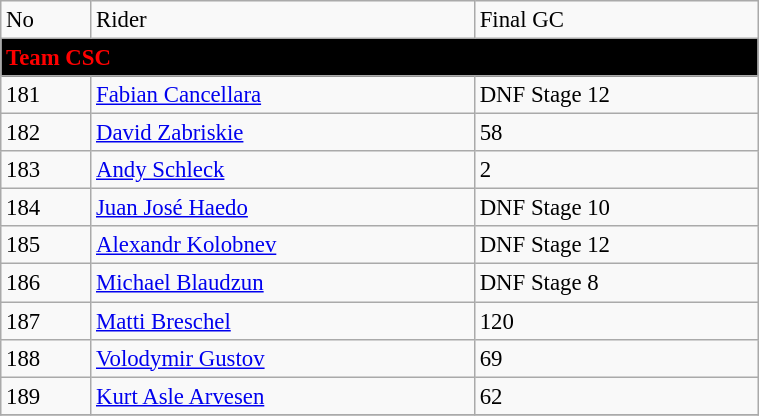<table class=wikitable style="font-size:95%" width="40%">
<tr>
<td>No</td>
<td>Rider</td>
<td>Final GC</td>
</tr>
<tr>
<td colspan=3 bgcolor="black" style="color:red"><strong>Team CSC</strong></td>
</tr>
<tr>
<td>181</td>
<td> <a href='#'>Fabian Cancellara</a></td>
<td>DNF Stage 12</td>
</tr>
<tr>
<td>182</td>
<td> <a href='#'>David Zabriskie</a></td>
<td>58</td>
</tr>
<tr>
<td>183</td>
<td> <a href='#'>Andy Schleck</a></td>
<td>2</td>
</tr>
<tr>
<td>184</td>
<td> <a href='#'>Juan José Haedo</a></td>
<td>DNF Stage 10</td>
</tr>
<tr>
<td>185</td>
<td> <a href='#'>Alexandr Kolobnev</a></td>
<td>DNF Stage 12</td>
</tr>
<tr>
<td>186</td>
<td> <a href='#'>Michael Blaudzun</a></td>
<td>DNF Stage 8</td>
</tr>
<tr>
<td>187</td>
<td> <a href='#'>Matti Breschel</a></td>
<td>120</td>
</tr>
<tr>
<td>188</td>
<td> <a href='#'>Volodymir Gustov</a></td>
<td>69</td>
</tr>
<tr>
<td>189</td>
<td> <a href='#'>Kurt Asle Arvesen</a></td>
<td>62</td>
</tr>
<tr>
</tr>
</table>
